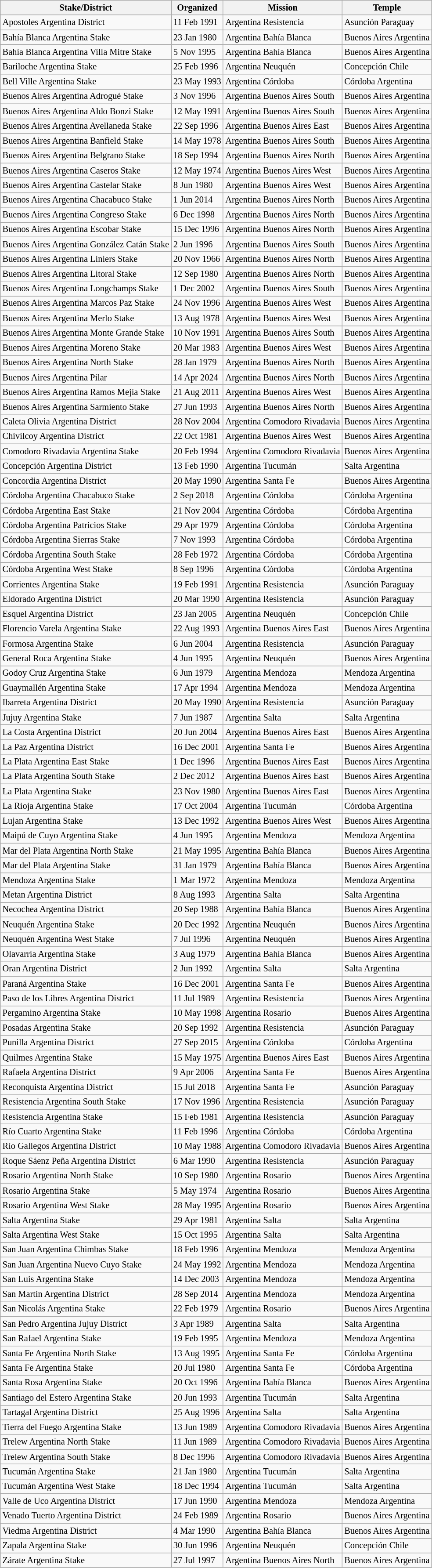<table class="wikitable sortable mw-collapsible mw-collapsed" style="font-size:85%">
<tr>
<th>Stake/District</th>
<th data-sort-type=date>Organized</th>
<th>Mission</th>
<th>Temple</th>
</tr>
<tr>
<td>Apostoles Argentina District</td>
<td>11 Feb 1991</td>
<td>Argentina Resistencia</td>
<td>Asunción Paraguay</td>
</tr>
<tr>
<td>Bahía Blanca Argentina Stake</td>
<td>23 Jan 1980</td>
<td>Argentina Bahía Blanca</td>
<td>Buenos Aires Argentina</td>
</tr>
<tr>
<td>Bahía Blanca Argentina Villa Mitre Stake</td>
<td>5 Nov 1995</td>
<td>Argentina Bahía Blanca</td>
<td>Buenos Aires Argentina</td>
</tr>
<tr>
<td>Bariloche Argentina Stake</td>
<td>25 Feb 1996</td>
<td>Argentina Neuquén</td>
<td>Concepción Chile</td>
</tr>
<tr>
<td>Bell Ville Argentina Stake</td>
<td>23 May 1993</td>
<td>Argentina Córdoba</td>
<td>Córdoba Argentina</td>
</tr>
<tr>
<td>Buenos Aires Argentina Adrogué Stake</td>
<td>3 Nov 1996</td>
<td>Argentina Buenos Aires South</td>
<td>Buenos Aires Argentina</td>
</tr>
<tr>
<td>Buenos Aires Argentina Aldo Bonzi Stake</td>
<td>12 May 1991</td>
<td>Argentina Buenos Aires South</td>
<td>Buenos Aires Argentina</td>
</tr>
<tr>
<td>Buenos Aires Argentina Avellaneda Stake</td>
<td>22 Sep 1996</td>
<td>Argentina Buenos Aires East</td>
<td>Buenos Aires Argentina</td>
</tr>
<tr>
<td>Buenos Aires Argentina Banfield Stake</td>
<td>14 May 1978</td>
<td>Argentina Buenos Aires South</td>
<td>Buenos Aires Argentina</td>
</tr>
<tr>
<td>Buenos Aires Argentina Belgrano Stake</td>
<td>18 Sep 1994</td>
<td>Argentina Buenos Aires North</td>
<td>Buenos Aires Argentina</td>
</tr>
<tr>
<td>Buenos Aires Argentina Caseros Stake</td>
<td>12 May 1974</td>
<td>Argentina Buenos Aires West</td>
<td>Buenos Aires Argentina</td>
</tr>
<tr>
<td>Buenos Aires Argentina Castelar Stake</td>
<td>8 Jun 1980</td>
<td>Argentina Buenos Aires West</td>
<td>Buenos Aires Argentina</td>
</tr>
<tr>
<td>Buenos Aires Argentina Chacabuco Stake</td>
<td>1 Jun 2014</td>
<td>Argentina Buenos Aires North</td>
<td>Buenos Aires Argentina</td>
</tr>
<tr>
<td>Buenos Aires Argentina Congreso Stake</td>
<td>6 Dec 1998</td>
<td>Argentina Buenos Aires North</td>
<td>Buenos Aires Argentina</td>
</tr>
<tr>
<td>Buenos Aires Argentina Escobar Stake</td>
<td>15 Dec 1996</td>
<td>Argentina Buenos Aires North</td>
<td>Buenos Aires Argentina</td>
</tr>
<tr>
<td>Buenos Aires Argentina González Catán Stake</td>
<td>2 Jun 1996</td>
<td>Argentina Buenos Aires South</td>
<td>Buenos Aires Argentina</td>
</tr>
<tr>
<td>Buenos Aires Argentina Liniers Stake</td>
<td>20 Nov 1966</td>
<td>Argentina Buenos Aires North</td>
<td>Buenos Aires Argentina</td>
</tr>
<tr>
<td>Buenos Aires Argentina Litoral Stake</td>
<td>12 Sep 1980</td>
<td>Argentina Buenos Aires North</td>
<td>Buenos Aires Argentina</td>
</tr>
<tr>
<td>Buenos Aires Argentina Longchamps Stake</td>
<td>1 Dec 2002</td>
<td>Argentina Buenos Aires South</td>
<td>Buenos Aires Argentina</td>
</tr>
<tr>
<td>Buenos Aires Argentina Marcos Paz Stake</td>
<td>24 Nov 1996</td>
<td>Argentina Buenos Aires West</td>
<td>Buenos Aires Argentina</td>
</tr>
<tr>
<td>Buenos Aires Argentina Merlo Stake</td>
<td>13 Aug 1978</td>
<td>Argentina Buenos Aires West</td>
<td>Buenos Aires Argentina</td>
</tr>
<tr>
<td>Buenos Aires Argentina Monte Grande Stake</td>
<td>10 Nov 1991</td>
<td>Argentina Buenos Aires South</td>
<td>Buenos Aires Argentina</td>
</tr>
<tr>
<td>Buenos Aires Argentina Moreno Stake</td>
<td>20 Mar 1983</td>
<td>Argentina Buenos Aires West</td>
<td>Buenos Aires Argentina</td>
</tr>
<tr>
<td>Buenos Aires Argentina North Stake</td>
<td>28 Jan 1979</td>
<td>Argentina Buenos Aires North</td>
<td>Buenos Aires Argentina</td>
</tr>
<tr>
<td>Buenos Aires Argentina Pilar</td>
<td>14 Apr 2024</td>
<td>Argentina Buenos Aires North</td>
<td>Buenos Aires Argentina</td>
</tr>
<tr>
<td>Buenos Aires Argentina Ramos Mejía Stake</td>
<td>21 Aug 2011</td>
<td>Argentina Buenos Aires West</td>
<td>Buenos Aires Argentina</td>
</tr>
<tr>
<td>Buenos Aires Argentina Sarmiento Stake</td>
<td>27 Jun 1993</td>
<td>Argentina Buenos Aires North</td>
<td>Buenos Aires Argentina</td>
</tr>
<tr>
<td>Caleta Olivia Argentina District</td>
<td>28 Nov 2004</td>
<td>Argentina Comodoro Rivadavia</td>
<td>Buenos Aires Argentina</td>
</tr>
<tr>
<td>Chivilcoy Argentina District</td>
<td>22 Oct 1981</td>
<td>Argentina Buenos Aires West</td>
<td>Buenos Aires Argentina</td>
</tr>
<tr>
<td>Comodoro Rivadavia Argentina Stake</td>
<td>20 Feb 1994</td>
<td>Argentina Comodoro Rivadavia</td>
<td>Buenos Aires Argentina</td>
</tr>
<tr>
<td>Concepción Argentina District</td>
<td>13 Feb 1990</td>
<td>Argentina Tucumán</td>
<td>Salta Argentina</td>
</tr>
<tr>
<td>Concordia Argentina District</td>
<td>20 May 1990</td>
<td>Argentina Santa Fe</td>
<td>Buenos Aires Argentina</td>
</tr>
<tr>
<td>Córdoba Argentina Chacabuco Stake</td>
<td>2 Sep 2018</td>
<td>Argentina Córdoba</td>
<td>Córdoba Argentina</td>
</tr>
<tr>
<td>Córdoba Argentina East Stake</td>
<td>21 Nov 2004</td>
<td>Argentina Córdoba</td>
<td>Córdoba Argentina</td>
</tr>
<tr>
<td>Córdoba Argentina Patricios Stake</td>
<td>29 Apr 1979</td>
<td>Argentina Córdoba</td>
<td>Córdoba Argentina</td>
</tr>
<tr>
<td>Córdoba Argentina Sierras Stake</td>
<td>7 Nov 1993</td>
<td>Argentina Córdoba</td>
<td>Córdoba Argentina</td>
</tr>
<tr>
<td>Córdoba Argentina South Stake</td>
<td>28 Feb 1972</td>
<td>Argentina Córdoba</td>
<td>Córdoba Argentina</td>
</tr>
<tr>
<td>Córdoba Argentina West Stake</td>
<td>8 Sep 1996</td>
<td>Argentina Córdoba</td>
<td>Córdoba Argentina</td>
</tr>
<tr>
<td>Corrientes Argentina Stake</td>
<td>19 Feb 1991</td>
<td>Argentina Resistencia</td>
<td>Asunción Paraguay</td>
</tr>
<tr>
<td>Eldorado Argentina District</td>
<td>20 Mar 1990</td>
<td>Argentina Resistencia</td>
<td>Asunción Paraguay</td>
</tr>
<tr>
<td>Esquel Argentina District</td>
<td>23 Jan 2005</td>
<td>Argentina Neuquén</td>
<td>Concepción Chile</td>
</tr>
<tr>
<td>Florencio Varela Argentina Stake</td>
<td>22 Aug 1993</td>
<td>Argentina Buenos Aires East</td>
<td>Buenos Aires Argentina</td>
</tr>
<tr>
<td>Formosa Argentina Stake</td>
<td>6 Jun 2004</td>
<td>Argentina Resistencia</td>
<td>Asunción Paraguay</td>
</tr>
<tr>
<td>General Roca Argentina Stake</td>
<td>4 Jun 1995</td>
<td>Argentina Neuquén</td>
<td>Buenos Aires Argentina</td>
</tr>
<tr>
<td>Godoy Cruz Argentina Stake</td>
<td>6 Jun 1979</td>
<td>Argentina Mendoza</td>
<td>Mendoza Argentina</td>
</tr>
<tr>
<td>Guaymallén Argentina Stake</td>
<td>17 Apr 1994</td>
<td>Argentina Mendoza</td>
<td>Mendoza Argentina</td>
</tr>
<tr>
<td>Ibarreta Argentina District</td>
<td>20 May 1990</td>
<td>Argentina Resistencia</td>
<td>Asunción Paraguay</td>
</tr>
<tr>
<td>Jujuy Argentina Stake</td>
<td>7 Jun 1987</td>
<td>Argentina Salta</td>
<td>Salta Argentina</td>
</tr>
<tr>
<td>La Costa Argentina District</td>
<td>20 Jun 2004</td>
<td>Argentina Buenos Aires East</td>
<td>Buenos Aires Argentina</td>
</tr>
<tr>
<td>La Paz Argentina District</td>
<td>16 Dec 2001</td>
<td>Argentina Santa Fe</td>
<td>Buenos Aires Argentina</td>
</tr>
<tr>
<td>La Plata Argentina East Stake</td>
<td>1 Dec 1996</td>
<td>Argentina Buenos Aires East</td>
<td>Buenos Aires Argentina</td>
</tr>
<tr>
<td>La Plata Argentina South Stake</td>
<td>2 Dec 2012</td>
<td>Argentina Buenos Aires East</td>
<td>Buenos Aires Argentina</td>
</tr>
<tr>
<td>La Plata Argentina Stake</td>
<td>23 Nov 1980</td>
<td>Argentina Buenos Aires East</td>
<td>Buenos Aires Argentina</td>
</tr>
<tr>
<td>La Rioja Argentina Stake</td>
<td>17 Oct 2004</td>
<td>Argentina Tucumán</td>
<td>Córdoba Argentina</td>
</tr>
<tr>
<td>Lujan Argentina Stake</td>
<td>13 Dec 1992</td>
<td>Argentina Buenos Aires West</td>
<td>Buenos Aires Argentina</td>
</tr>
<tr>
<td>Maipú de Cuyo Argentina Stake</td>
<td>4 Jun 1995</td>
<td>Argentina Mendoza</td>
<td>Mendoza Argentina</td>
</tr>
<tr>
<td>Mar del Plata Argentina North Stake</td>
<td>21 May 1995</td>
<td>Argentina Bahía Blanca</td>
<td>Buenos Aires Argentina</td>
</tr>
<tr>
<td>Mar del Plata Argentina Stake</td>
<td>31 Jan 1979</td>
<td>Argentina Bahía Blanca</td>
<td>Buenos Aires Argentina</td>
</tr>
<tr>
<td>Mendoza Argentina Stake</td>
<td>1 Mar 1972</td>
<td>Argentina Mendoza</td>
<td>Mendoza Argentina</td>
</tr>
<tr>
<td>Metan Argentina District</td>
<td>8 Aug 1993</td>
<td>Argentina Salta</td>
<td>Salta Argentina</td>
</tr>
<tr>
<td>Necochea Argentina District</td>
<td>20 Sep 1988</td>
<td>Argentina Bahía Blanca</td>
<td>Buenos Aires Argentina</td>
</tr>
<tr>
<td>Neuquén Argentina Stake</td>
<td>20 Dec 1992</td>
<td>Argentina Neuquén</td>
<td>Buenos Aires Argentina</td>
</tr>
<tr>
<td>Neuquén Argentina West Stake</td>
<td>7 Jul 1996</td>
<td>Argentina Neuquén</td>
<td>Buenos Aires Argentina</td>
</tr>
<tr>
<td>Olavarría Argentina Stake</td>
<td>3 Aug 1979</td>
<td>Argentina Bahía Blanca</td>
<td>Buenos Aires Argentina</td>
</tr>
<tr>
<td>Oran Argentina District</td>
<td>2 Jun 1992</td>
<td>Argentina Salta</td>
<td>Salta Argentina</td>
</tr>
<tr>
<td>Paraná Argentina Stake</td>
<td>16 Dec 2001</td>
<td>Argentina Santa Fe</td>
<td>Buenos Aires Argentina</td>
</tr>
<tr>
<td>Paso de los Libres Argentina District</td>
<td>11 Jul 1989</td>
<td>Argentina Resistencia</td>
<td>Buenos Aires Argentina</td>
</tr>
<tr>
<td>Pergamino Argentina Stake</td>
<td>10 May 1998</td>
<td>Argentina Rosario</td>
<td>Buenos Aires Argentina</td>
</tr>
<tr>
<td>Posadas Argentina Stake</td>
<td>20 Sep 1992</td>
<td>Argentina Resistencia</td>
<td>Asunción Paraguay</td>
</tr>
<tr>
<td>Punilla Argentina District</td>
<td>27 Sep 2015</td>
<td>Argentina Córdoba</td>
<td>Córdoba Argentina</td>
</tr>
<tr>
<td>Quilmes Argentina Stake</td>
<td>15 May 1975</td>
<td>Argentina Buenos Aires East</td>
<td>Buenos Aires Argentina</td>
</tr>
<tr>
<td>Rafaela Argentina District</td>
<td>9 Apr 2006</td>
<td>Argentina Santa Fe</td>
<td>Buenos Aires Argentina</td>
</tr>
<tr>
<td>Reconquista Argentina District</td>
<td>15 Jul 2018</td>
<td>Argentina Santa Fe</td>
<td>Asunción Paraguay</td>
</tr>
<tr>
<td>Resistencia Argentina South Stake</td>
<td>17 Nov 1996</td>
<td>Argentina Resistencia</td>
<td>Asunción Paraguay</td>
</tr>
<tr>
<td>Resistencia Argentina Stake</td>
<td>15 Feb 1981</td>
<td>Argentina Resistencia</td>
<td>Asunción Paraguay</td>
</tr>
<tr>
<td>Río Cuarto Argentina Stake</td>
<td>11 Feb 1996</td>
<td>Argentina Córdoba</td>
<td>Córdoba Argentina</td>
</tr>
<tr>
<td>Río Gallegos Argentina District</td>
<td>10 May 1988</td>
<td>Argentina Comodoro Rivadavia</td>
<td>Buenos Aires Argentina</td>
</tr>
<tr>
<td>Roque Sáenz Peña Argentina District</td>
<td>6 Mar 1990</td>
<td>Argentina Resistencia</td>
<td>Asunción Paraguay</td>
</tr>
<tr>
<td>Rosario Argentina North Stake</td>
<td>10 Sep 1980</td>
<td>Argentina Rosario</td>
<td>Buenos Aires Argentina</td>
</tr>
<tr>
<td>Rosario Argentina Stake</td>
<td>5 May 1974</td>
<td>Argentina Rosario</td>
<td>Buenos Aires Argentina</td>
</tr>
<tr>
<td>Rosario Argentina West Stake</td>
<td>28 May 1995</td>
<td>Argentina Rosario</td>
<td>Buenos Aires Argentina</td>
</tr>
<tr>
<td>Salta Argentina Stake</td>
<td>29 Apr 1981</td>
<td>Argentina Salta</td>
<td>Salta Argentina</td>
</tr>
<tr>
<td>Salta Argentina West Stake</td>
<td>15 Oct 1995</td>
<td>Argentina Salta</td>
<td>Salta Argentina</td>
</tr>
<tr>
<td>San Juan Argentina Chimbas Stake</td>
<td>18 Feb 1996</td>
<td>Argentina Mendoza</td>
<td>Mendoza Argentina</td>
</tr>
<tr>
<td>San Juan Argentina Nuevo Cuyo Stake</td>
<td>24 May 1992</td>
<td>Argentina Mendoza</td>
<td>Mendoza Argentina</td>
</tr>
<tr>
<td>San Luis Argentina Stake</td>
<td>14 Dec 2003</td>
<td>Argentina Mendoza</td>
<td>Mendoza Argentina</td>
</tr>
<tr>
<td>San Martin Argentina District</td>
<td>28 Sep 2014</td>
<td>Argentina Mendoza</td>
<td>Mendoza Argentina</td>
</tr>
<tr>
<td>San Nicolás Argentina Stake</td>
<td>22 Feb 1979</td>
<td>Argentina Rosario</td>
<td>Buenos Aires Argentina</td>
</tr>
<tr>
<td>San Pedro Argentina Jujuy District</td>
<td>3 Apr 1989</td>
<td>Argentina Salta</td>
<td>Salta Argentina</td>
</tr>
<tr>
<td>San Rafael Argentina Stake</td>
<td>19 Feb 1995</td>
<td>Argentina Mendoza</td>
<td>Mendoza Argentina</td>
</tr>
<tr>
<td>Santa Fe Argentina North Stake</td>
<td>13 Aug 1995</td>
<td>Argentina Santa Fe</td>
<td>Córdoba Argentina</td>
</tr>
<tr>
<td>Santa Fe Argentina Stake</td>
<td>20 Jul 1980</td>
<td>Argentina Santa Fe</td>
<td>Córdoba Argentina</td>
</tr>
<tr>
<td>Santa Rosa Argentina Stake</td>
<td>20 Oct 1996</td>
<td>Argentina Bahía Blanca</td>
<td>Buenos Aires Argentina</td>
</tr>
<tr>
<td>Santiago del Estero Argentina Stake</td>
<td>20 Jun 1993</td>
<td>Argentina Tucumán</td>
<td>Salta Argentina</td>
</tr>
<tr>
<td>Tartagal Argentina District</td>
<td>25 Aug 1996</td>
<td>Argentina Salta</td>
<td>Salta Argentina</td>
</tr>
<tr>
<td>Tierra del Fuego Argentina Stake</td>
<td>13 Jun 1989</td>
<td>Argentina Comodoro Rivadavia</td>
<td>Buenos Aires Argentina</td>
</tr>
<tr>
<td>Trelew Argentina North Stake</td>
<td>11 Jun 1989</td>
<td>Argentina Comodoro Rivadavia</td>
<td>Buenos Aires Argentina</td>
</tr>
<tr>
<td>Trelew Argentina South Stake</td>
<td>8 Dec 1996</td>
<td>Argentina Comodoro Rivadavia</td>
<td>Buenos Aires Argentina</td>
</tr>
<tr>
<td>Tucumán Argentina Stake</td>
<td>21 Jan 1980</td>
<td>Argentina Tucumán</td>
<td>Salta Argentina</td>
</tr>
<tr>
<td>Tucumán Argentina West Stake</td>
<td>18 Dec 1994</td>
<td>Argentina Tucumán</td>
<td>Salta Argentina</td>
</tr>
<tr>
<td>Valle de Uco Argentina District</td>
<td>17 Jun 1990</td>
<td>Argentina Mendoza</td>
<td>Mendoza Argentina</td>
</tr>
<tr>
<td>Venado Tuerto Argentina District</td>
<td>24 Feb 1989</td>
<td>Argentina Rosario</td>
<td>Buenos Aires Argentina</td>
</tr>
<tr>
<td>Viedma Argentina District</td>
<td>4 Mar 1990</td>
<td>Argentina Bahía Blanca</td>
<td>Buenos Aires Argentina</td>
</tr>
<tr>
<td>Zapala Argentina Stake</td>
<td>30 Jun 1996</td>
<td>Argentina Neuquén</td>
<td>Concepción Chile</td>
</tr>
<tr>
<td>Zárate Argentina Stake</td>
<td>27 Jul 1997</td>
<td>Argentina Buenos Aires North</td>
<td>Buenos Aires Argentina</td>
</tr>
</table>
